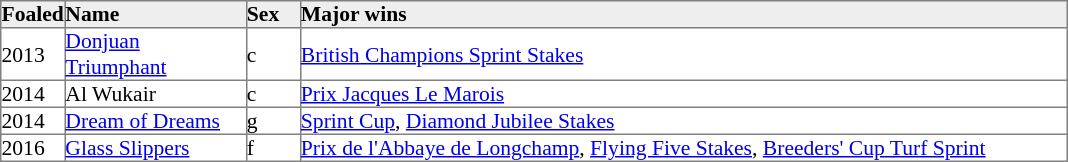<table border="1" cellpadding="0" style="border-collapse: collapse; font-size:90%">
<tr bgcolor="#eeeeee">
<td width="35px"><strong>Foaled</strong></td>
<td width="120px"><strong>Name</strong></td>
<td width="35px"><strong>Sex</strong></td>
<td width="510px"><strong>Major wins</strong></td>
</tr>
<tr>
<td>2013</td>
<td><a href='#'>Donjuan Triumphant</a></td>
<td>c</td>
<td><a href='#'>British Champions Sprint Stakes</a></td>
</tr>
<tr>
<td>2014</td>
<td>Al Wukair</td>
<td>c</td>
<td><a href='#'>Prix Jacques Le Marois</a></td>
</tr>
<tr>
<td>2014</td>
<td><a href='#'>Dream of Dreams</a></td>
<td>g</td>
<td><a href='#'>Sprint Cup</a>, <a href='#'>Diamond Jubilee Stakes</a></td>
</tr>
<tr>
<td>2016</td>
<td><a href='#'>Glass Slippers</a></td>
<td>f</td>
<td><a href='#'>Prix de l'Abbaye de Longchamp</a>, <a href='#'>Flying Five Stakes</a>, <a href='#'>Breeders' Cup Turf Sprint</a></td>
</tr>
</table>
